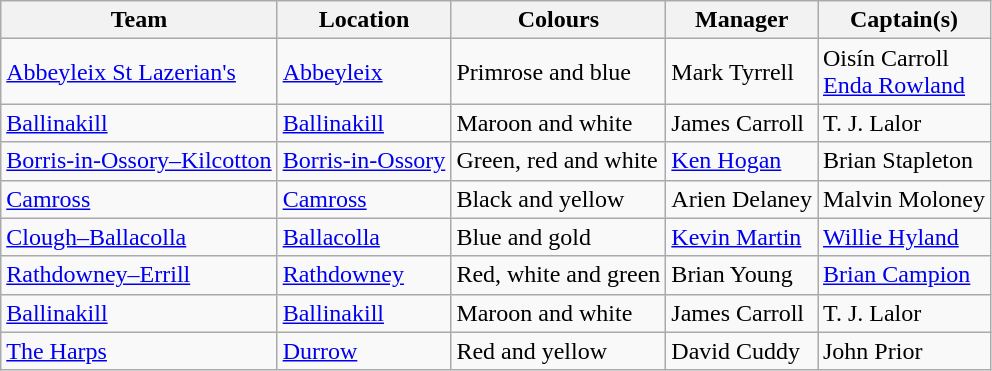<table class="wikitable sortable mw-collapsible">
<tr>
<th>Team</th>
<th>Location</th>
<th>Colours</th>
<th>Manager</th>
<th>Captain(s)</th>
</tr>
<tr align="left">
<td><a href='#'>Abbeyleix St Lazerian's</a></td>
<td><a href='#'>Abbeyleix</a></td>
<td>Primrose and blue</td>
<td>Mark Tyrrell</td>
<td>Oisín Carroll<br><a href='#'>Enda Rowland</a></td>
</tr>
<tr align="left">
<td><a href='#'>Ballinakill</a></td>
<td><a href='#'>Ballinakill</a></td>
<td>Maroon and white</td>
<td>James Carroll</td>
<td>T. J. Lalor</td>
</tr>
<tr align="left">
<td><a href='#'>Borris-in-Ossory–Kilcotton</a></td>
<td><a href='#'>Borris-in-Ossory</a></td>
<td>Green, red and white</td>
<td><a href='#'>Ken Hogan</a></td>
<td>Brian Stapleton</td>
</tr>
<tr align="left">
<td><a href='#'>Camross</a></td>
<td><a href='#'>Camross</a></td>
<td>Black and yellow</td>
<td>Arien Delaney</td>
<td>Malvin Moloney</td>
</tr>
<tr align="left">
<td><a href='#'>Clough–Ballacolla</a></td>
<td><a href='#'>Ballacolla</a></td>
<td>Blue and gold</td>
<td><a href='#'>Kevin Martin</a></td>
<td><a href='#'>Willie Hyland</a></td>
</tr>
<tr align="left">
<td><a href='#'>Rathdowney–Errill</a></td>
<td><a href='#'>Rathdowney</a></td>
<td>Red, white and green</td>
<td>Brian Young</td>
<td><a href='#'>Brian Campion</a></td>
</tr>
<tr align="left">
<td><a href='#'>Ballinakill</a></td>
<td><a href='#'>Ballinakill</a></td>
<td>Maroon and white</td>
<td>James Carroll</td>
<td>T. J. Lalor</td>
</tr>
<tr align="left">
<td><a href='#'>The Harps</a></td>
<td><a href='#'>Durrow</a></td>
<td>Red and yellow</td>
<td>David Cuddy</td>
<td>John Prior</td>
</tr>
</table>
